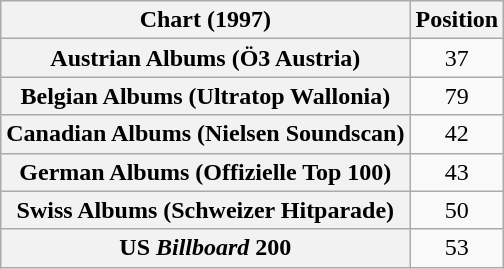<table class="wikitable sortable plainrowheaders" style="text-align:center;">
<tr>
<th scope="column">Chart (1997)</th>
<th scope="column">Position</th>
</tr>
<tr>
<th scope="row">Austrian Albums (Ö3 Austria)</th>
<td>37</td>
</tr>
<tr>
<th scope="row">Belgian Albums (Ultratop Wallonia)</th>
<td>79</td>
</tr>
<tr>
<th scope="row">Canadian Albums (Nielsen Soundscan)</th>
<td>42</td>
</tr>
<tr>
<th scope="row">German Albums (Offizielle Top 100)</th>
<td>43</td>
</tr>
<tr>
<th scope="row">Swiss Albums (Schweizer Hitparade)</th>
<td>50</td>
</tr>
<tr>
<th scope="row">US <em>Billboard</em> 200</th>
<td>53</td>
</tr>
</table>
